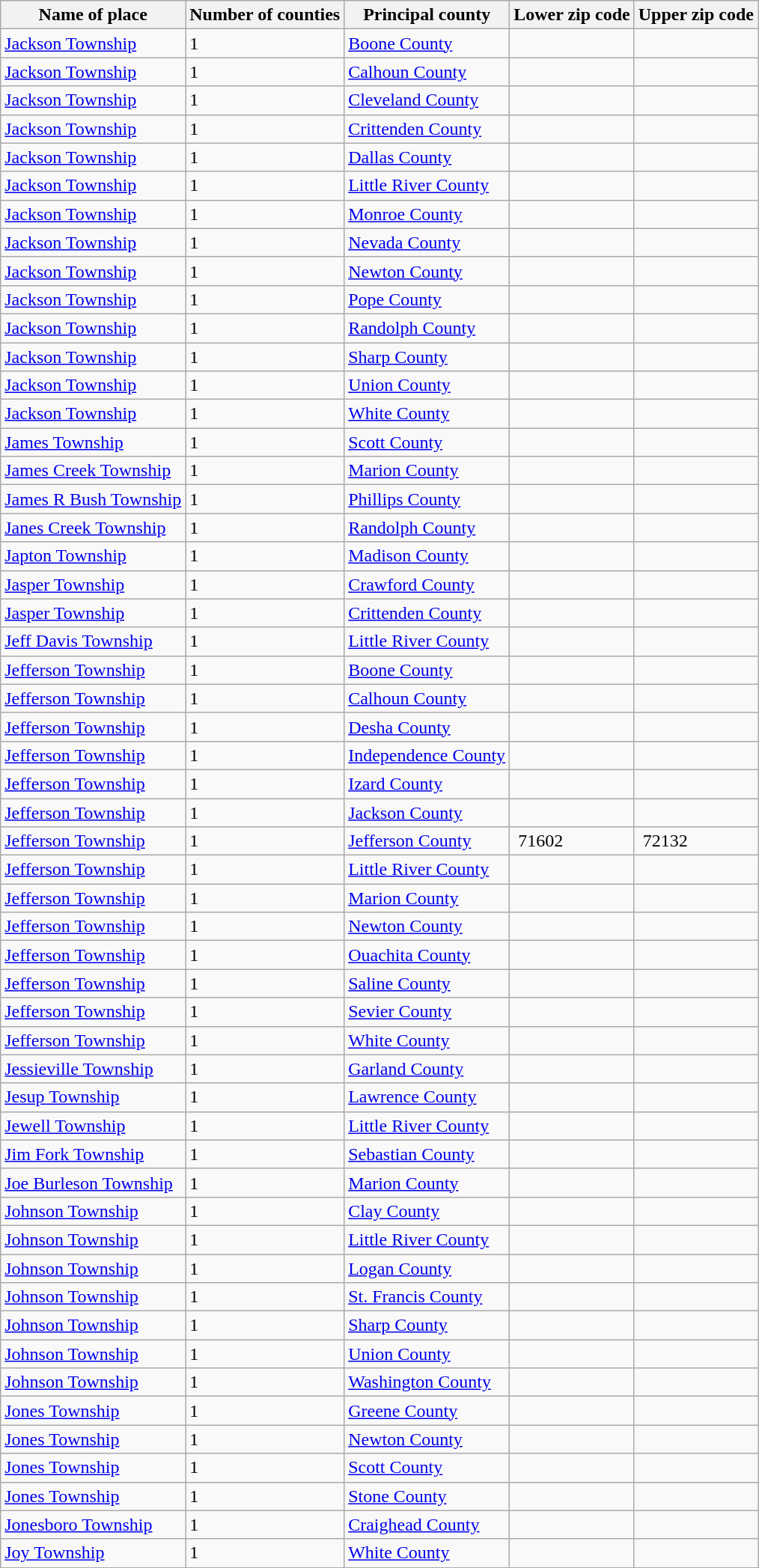<table class="wikitable">
<tr>
<th>Name of place</th>
<th>Number of counties</th>
<th>Principal county</th>
<th>Lower zip code</th>
<th>Upper zip code</th>
</tr>
<tr>
<td><a href='#'>Jackson Township</a></td>
<td>1</td>
<td><a href='#'>Boone County</a></td>
<td> </td>
<td> </td>
</tr>
<tr>
<td><a href='#'>Jackson Township</a></td>
<td>1</td>
<td><a href='#'>Calhoun County</a></td>
<td> </td>
<td> </td>
</tr>
<tr>
<td><a href='#'>Jackson Township</a></td>
<td>1</td>
<td><a href='#'>Cleveland County</a></td>
<td> </td>
<td> </td>
</tr>
<tr>
<td><a href='#'>Jackson Township</a></td>
<td>1</td>
<td><a href='#'>Crittenden County</a></td>
<td> </td>
<td> </td>
</tr>
<tr>
<td><a href='#'>Jackson Township</a></td>
<td>1</td>
<td><a href='#'>Dallas County</a></td>
<td> </td>
<td> </td>
</tr>
<tr>
<td><a href='#'>Jackson Township</a></td>
<td>1</td>
<td><a href='#'>Little River County</a></td>
<td> </td>
<td> </td>
</tr>
<tr>
<td><a href='#'>Jackson Township</a></td>
<td>1</td>
<td><a href='#'>Monroe County</a></td>
<td> </td>
<td> </td>
</tr>
<tr>
<td><a href='#'>Jackson Township</a></td>
<td>1</td>
<td><a href='#'>Nevada County</a></td>
<td> </td>
<td> </td>
</tr>
<tr>
<td><a href='#'>Jackson Township</a></td>
<td>1</td>
<td><a href='#'>Newton County</a></td>
<td> </td>
<td> </td>
</tr>
<tr>
<td><a href='#'>Jackson Township</a></td>
<td>1</td>
<td><a href='#'>Pope County</a></td>
<td> </td>
<td> </td>
</tr>
<tr>
<td><a href='#'>Jackson Township</a></td>
<td>1</td>
<td><a href='#'>Randolph County</a></td>
<td> </td>
<td> </td>
</tr>
<tr>
<td><a href='#'>Jackson Township</a></td>
<td>1</td>
<td><a href='#'>Sharp County</a></td>
<td> </td>
<td> </td>
</tr>
<tr>
<td><a href='#'>Jackson Township</a></td>
<td>1</td>
<td><a href='#'>Union County</a></td>
<td> </td>
<td> </td>
</tr>
<tr>
<td><a href='#'>Jackson Township</a></td>
<td>1</td>
<td><a href='#'>White County</a></td>
<td> </td>
<td> </td>
</tr>
<tr>
<td><a href='#'>James Township</a></td>
<td>1</td>
<td><a href='#'>Scott County</a></td>
<td> </td>
<td> </td>
</tr>
<tr>
<td><a href='#'>James Creek Township</a></td>
<td>1</td>
<td><a href='#'>Marion County</a></td>
<td> </td>
<td> </td>
</tr>
<tr>
<td><a href='#'>James R Bush Township</a></td>
<td>1</td>
<td><a href='#'>Phillips County</a></td>
<td> </td>
<td> </td>
</tr>
<tr>
<td><a href='#'>Janes Creek Township</a></td>
<td>1</td>
<td><a href='#'>Randolph County</a></td>
<td> </td>
<td> </td>
</tr>
<tr>
<td><a href='#'>Japton Township</a></td>
<td>1</td>
<td><a href='#'>Madison County</a></td>
<td> </td>
<td> </td>
</tr>
<tr>
<td><a href='#'>Jasper Township</a></td>
<td>1</td>
<td><a href='#'>Crawford County</a></td>
<td> </td>
<td> </td>
</tr>
<tr>
<td><a href='#'>Jasper Township</a></td>
<td>1</td>
<td><a href='#'>Crittenden County</a></td>
<td> </td>
<td> </td>
</tr>
<tr>
<td><a href='#'>Jeff Davis Township</a></td>
<td>1</td>
<td><a href='#'>Little River County</a></td>
<td> </td>
<td> </td>
</tr>
<tr>
<td><a href='#'>Jefferson Township</a></td>
<td>1</td>
<td><a href='#'>Boone County</a></td>
<td> </td>
<td> </td>
</tr>
<tr>
<td><a href='#'>Jefferson Township</a></td>
<td>1</td>
<td><a href='#'>Calhoun County</a></td>
<td> </td>
<td> </td>
</tr>
<tr>
<td><a href='#'>Jefferson Township</a></td>
<td>1</td>
<td><a href='#'>Desha County</a></td>
<td> </td>
<td> </td>
</tr>
<tr>
<td><a href='#'>Jefferson Township</a></td>
<td>1</td>
<td><a href='#'>Independence County</a></td>
<td> </td>
<td> </td>
</tr>
<tr>
<td><a href='#'>Jefferson Township</a></td>
<td>1</td>
<td><a href='#'>Izard County</a></td>
<td> </td>
<td> </td>
</tr>
<tr>
<td><a href='#'>Jefferson Township</a></td>
<td>1</td>
<td><a href='#'>Jackson County</a></td>
<td> </td>
<td> </td>
</tr>
<tr>
<td><a href='#'>Jefferson Township</a></td>
<td>1</td>
<td><a href='#'>Jefferson County</a></td>
<td> 71602</td>
<td> 72132</td>
</tr>
<tr>
<td><a href='#'>Jefferson Township</a></td>
<td>1</td>
<td><a href='#'>Little River County</a></td>
<td> </td>
<td> </td>
</tr>
<tr>
<td><a href='#'>Jefferson Township</a></td>
<td>1</td>
<td><a href='#'>Marion County</a></td>
<td> </td>
<td> </td>
</tr>
<tr>
<td><a href='#'>Jefferson Township</a></td>
<td>1</td>
<td><a href='#'>Newton County</a></td>
<td> </td>
<td> </td>
</tr>
<tr>
<td><a href='#'>Jefferson Township</a></td>
<td>1</td>
<td><a href='#'>Ouachita County</a></td>
<td> </td>
<td> </td>
</tr>
<tr>
<td><a href='#'>Jefferson Township</a></td>
<td>1</td>
<td><a href='#'>Saline County</a></td>
<td> </td>
<td> </td>
</tr>
<tr>
<td><a href='#'>Jefferson Township</a></td>
<td>1</td>
<td><a href='#'>Sevier County</a></td>
<td> </td>
<td> </td>
</tr>
<tr>
<td><a href='#'>Jefferson Township</a></td>
<td>1</td>
<td><a href='#'>White County</a></td>
<td> </td>
<td> </td>
</tr>
<tr>
<td><a href='#'>Jessieville Township</a></td>
<td>1</td>
<td><a href='#'>Garland County</a></td>
<td> </td>
<td> </td>
</tr>
<tr>
<td><a href='#'>Jesup Township</a></td>
<td>1</td>
<td><a href='#'>Lawrence County</a></td>
<td> </td>
<td> </td>
</tr>
<tr>
<td><a href='#'>Jewell Township</a></td>
<td>1</td>
<td><a href='#'>Little River County</a></td>
<td> </td>
<td> </td>
</tr>
<tr>
<td><a href='#'>Jim Fork Township</a></td>
<td>1</td>
<td><a href='#'>Sebastian County</a></td>
<td> </td>
<td> </td>
</tr>
<tr>
<td><a href='#'>Joe Burleson Township</a></td>
<td>1</td>
<td><a href='#'>Marion County</a></td>
<td> </td>
<td> </td>
</tr>
<tr>
<td><a href='#'>Johnson Township</a></td>
<td>1</td>
<td><a href='#'>Clay County</a></td>
<td> </td>
<td> </td>
</tr>
<tr>
<td><a href='#'>Johnson Township</a></td>
<td>1</td>
<td><a href='#'>Little River County</a></td>
<td> </td>
<td> </td>
</tr>
<tr>
<td><a href='#'>Johnson Township</a></td>
<td>1</td>
<td><a href='#'>Logan County</a></td>
<td> </td>
<td> </td>
</tr>
<tr>
<td><a href='#'>Johnson Township</a></td>
<td>1</td>
<td><a href='#'>St. Francis County</a></td>
<td> </td>
<td> </td>
</tr>
<tr>
<td><a href='#'>Johnson Township</a></td>
<td>1</td>
<td><a href='#'>Sharp County</a></td>
<td> </td>
<td> </td>
</tr>
<tr>
<td><a href='#'>Johnson Township</a></td>
<td>1</td>
<td><a href='#'>Union County</a></td>
<td> </td>
<td> </td>
</tr>
<tr>
<td><a href='#'>Johnson Township</a></td>
<td>1</td>
<td><a href='#'>Washington County</a></td>
<td> </td>
<td> </td>
</tr>
<tr>
<td><a href='#'>Jones Township</a></td>
<td>1</td>
<td><a href='#'>Greene County</a></td>
<td> </td>
<td> </td>
</tr>
<tr>
<td><a href='#'>Jones Township</a></td>
<td>1</td>
<td><a href='#'>Newton County</a></td>
<td> </td>
<td> </td>
</tr>
<tr>
<td><a href='#'>Jones Township</a></td>
<td>1</td>
<td><a href='#'>Scott County</a></td>
<td> </td>
<td> </td>
</tr>
<tr>
<td><a href='#'>Jones Township</a></td>
<td>1</td>
<td><a href='#'>Stone County</a></td>
<td> </td>
<td> </td>
</tr>
<tr>
<td><a href='#'>Jonesboro Township</a></td>
<td>1</td>
<td><a href='#'>Craighead County</a></td>
<td> </td>
<td> </td>
</tr>
<tr>
<td><a href='#'>Joy Township</a></td>
<td>1</td>
<td><a href='#'>White County</a></td>
<td> </td>
<td> </td>
</tr>
</table>
